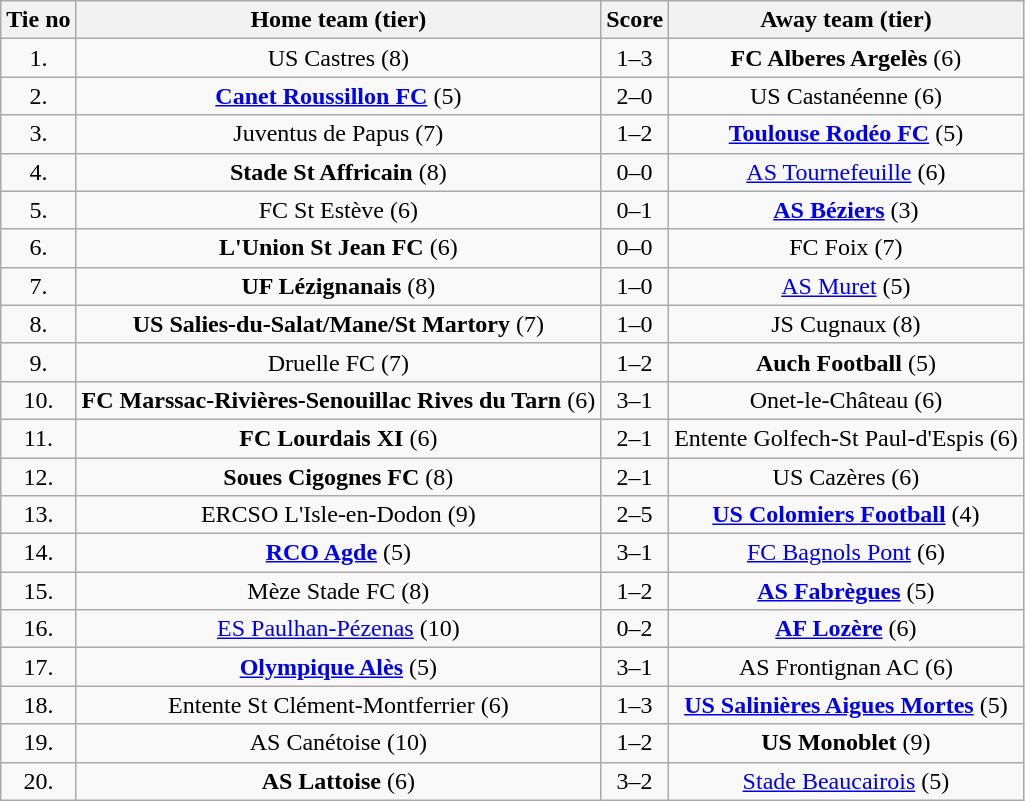<table class="wikitable" style="text-align: center">
<tr>
<th>Tie no</th>
<th>Home team (tier)</th>
<th>Score</th>
<th>Away team (tier)</th>
</tr>
<tr>
<td>1.</td>
<td>US Castres (8)</td>
<td>1–3</td>
<td><strong>FC Alberes Argelès</strong> (6)</td>
</tr>
<tr>
<td>2.</td>
<td><strong><a href='#'>Canet Roussillon FC</a></strong> (5)</td>
<td>2–0</td>
<td>US Castanéenne (6)</td>
</tr>
<tr>
<td>3.</td>
<td>Juventus de Papus (7)</td>
<td>1–2</td>
<td><strong><a href='#'>Toulouse Rodéo FC</a></strong> (5)</td>
</tr>
<tr>
<td>4.</td>
<td><strong>Stade St Affricain</strong> (8)</td>
<td>0–0 </td>
<td><a href='#'>AS Tournefeuille</a> (6)</td>
</tr>
<tr>
<td>5.</td>
<td>FC St Estève (6)</td>
<td>0–1</td>
<td><strong><a href='#'>AS Béziers</a></strong> (3)</td>
</tr>
<tr>
<td>6.</td>
<td><strong>L'Union St Jean FC</strong> (6)</td>
<td>0–0 </td>
<td>FC Foix (7)</td>
</tr>
<tr>
<td>7.</td>
<td><strong>UF Lézignanais</strong> (8)</td>
<td>1–0</td>
<td><a href='#'>AS Muret</a> (5)</td>
</tr>
<tr>
<td>8.</td>
<td><strong>US Salies-du-Salat/Mane/St Martory</strong> (7)</td>
<td>1–0</td>
<td>JS Cugnaux (8)</td>
</tr>
<tr>
<td>9.</td>
<td>Druelle FC (7)</td>
<td>1–2</td>
<td><strong>Auch Football</strong> (5)</td>
</tr>
<tr>
<td>10.</td>
<td><strong>FC Marssac-Rivières-Senouillac Rives du Tarn</strong> (6)</td>
<td>3–1</td>
<td>Onet-le-Château (6)</td>
</tr>
<tr>
<td>11.</td>
<td><strong>FC Lourdais XI</strong> (6)</td>
<td>2–1</td>
<td>Entente Golfech-St Paul-d'Espis (6)</td>
</tr>
<tr>
<td>12.</td>
<td><strong>Soues Cigognes FC</strong> (8)</td>
<td>2–1 </td>
<td>US Cazères (6)</td>
</tr>
<tr>
<td>13.</td>
<td>ERCSO L'Isle-en-Dodon (9)</td>
<td>2–5</td>
<td><strong><a href='#'>US Colomiers Football</a></strong> (4)</td>
</tr>
<tr>
<td>14.</td>
<td><strong><a href='#'>RCO Agde</a></strong> (5)</td>
<td>3–1</td>
<td><a href='#'>FC Bagnols Pont</a> (6)</td>
</tr>
<tr>
<td>15.</td>
<td>Mèze Stade FC (8)</td>
<td>1–2</td>
<td><strong><a href='#'>AS Fabrègues</a></strong> (5)</td>
</tr>
<tr>
<td>16.</td>
<td><a href='#'>ES Paulhan-Pézenas</a> (10)</td>
<td>0–2</td>
<td><strong><a href='#'>AF Lozère</a></strong> (6)</td>
</tr>
<tr>
<td>17.</td>
<td><strong><a href='#'>Olympique Alès</a></strong> (5)</td>
<td>3–1</td>
<td>AS Frontignan AC (6)</td>
</tr>
<tr>
<td>18.</td>
<td>Entente St Clément-Montferrier (6)</td>
<td>1–3</td>
<td><strong><a href='#'>US Salinières Aigues Mortes</a></strong> (5)</td>
</tr>
<tr>
<td>19.</td>
<td>AS Canétoise (10)</td>
<td>1–2</td>
<td><strong>US Monoblet</strong> (9)</td>
</tr>
<tr>
<td>20.</td>
<td><strong>AS Lattoise</strong> (6)</td>
<td>3–2</td>
<td><a href='#'>Stade Beaucairois</a> (5)</td>
</tr>
</table>
